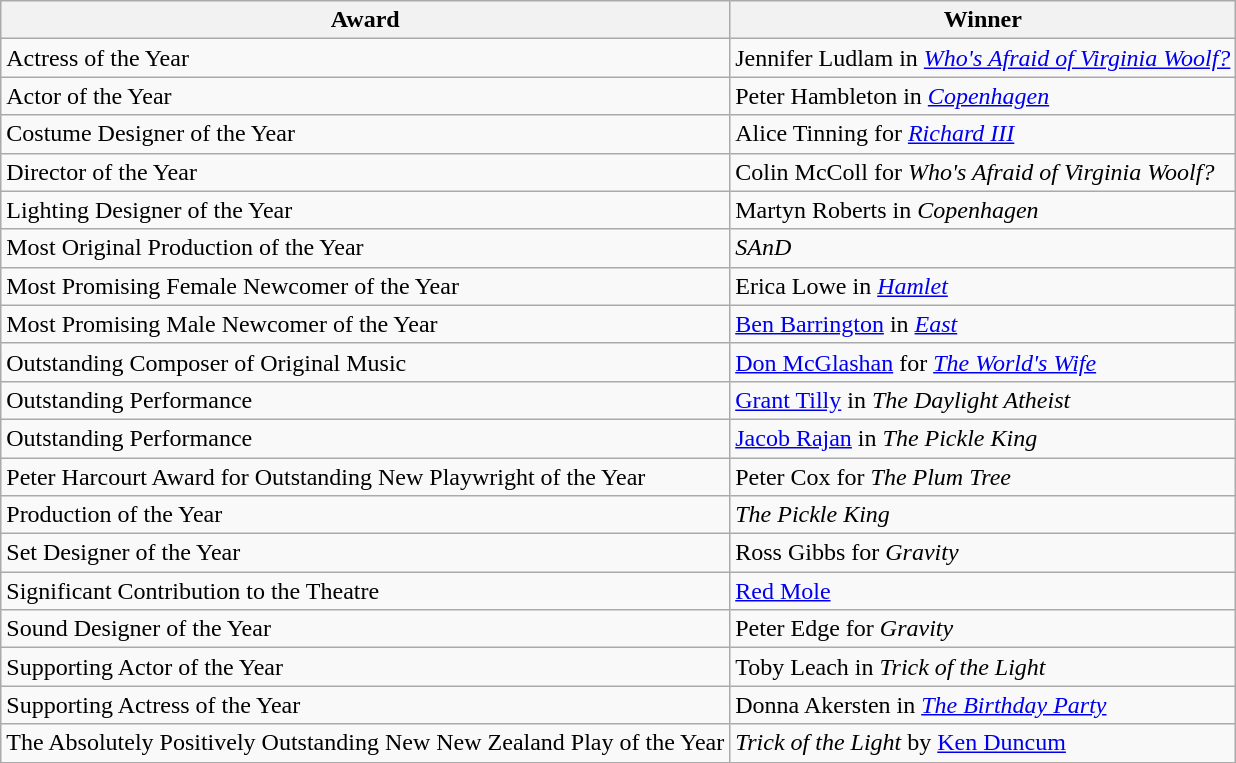<table class="wikitable sortable">
<tr>
<th>Award</th>
<th>Winner</th>
</tr>
<tr>
<td>Actress of the Year</td>
<td>Jennifer Ludlam in <em><a href='#'>Who's Afraid of Virginia Woolf?</a></em></td>
</tr>
<tr>
<td>Actor of the Year</td>
<td>Peter Hambleton in <em><a href='#'>Copenhagen</a></em></td>
</tr>
<tr>
<td>Costume Designer of the Year</td>
<td>Alice Tinning for <em><a href='#'>Richard III</a></em></td>
</tr>
<tr>
<td>Director of the Year</td>
<td>Colin McColl for <em>Who's Afraid of Virginia Woolf?</em></td>
</tr>
<tr>
<td>Lighting Designer of the Year</td>
<td>Martyn Roberts in <em>Copenhagen</em></td>
</tr>
<tr>
<td>Most Original Production of the Year</td>
<td><em>SAnD</em></td>
</tr>
<tr>
<td>Most Promising Female Newcomer of the Year</td>
<td>Erica Lowe in <em><a href='#'>Hamlet</a></em></td>
</tr>
<tr>
<td>Most Promising Male Newcomer of the Year</td>
<td><a href='#'>Ben Barrington</a> in <em><a href='#'>East</a></em></td>
</tr>
<tr>
<td>Outstanding Composer of Original Music</td>
<td><a href='#'>Don McGlashan</a> for <em><a href='#'>The World's Wife</a></em></td>
</tr>
<tr>
<td>Outstanding Performance</td>
<td><a href='#'>Grant Tilly</a> in <em>The Daylight Atheist</em></td>
</tr>
<tr>
<td>Outstanding Performance</td>
<td><a href='#'>Jacob Rajan</a> in <em>The Pickle King</em></td>
</tr>
<tr>
<td>Peter Harcourt Award for Outstanding New Playwright of the Year</td>
<td>Peter Cox for <em>The Plum Tree</em></td>
</tr>
<tr>
<td>Production of the Year</td>
<td><em>The Pickle King</em></td>
</tr>
<tr>
<td>Set Designer of the Year</td>
<td>Ross Gibbs for <em>Gravity</em></td>
</tr>
<tr>
<td>Significant Contribution to the Theatre</td>
<td><a href='#'>Red Mole</a></td>
</tr>
<tr>
<td>Sound Designer of the Year</td>
<td>Peter Edge for <em>Gravity</em></td>
</tr>
<tr>
<td>Supporting Actor of the Year</td>
<td>Toby Leach in <em>Trick of the Light</em></td>
</tr>
<tr>
<td>Supporting Actress of the Year</td>
<td>Donna Akersten in <em><a href='#'>The Birthday Party</a></em></td>
</tr>
<tr>
<td>The Absolutely Positively Outstanding New New Zealand Play of the Year</td>
<td><em>Trick of the Light</em> by <a href='#'>Ken Duncum</a></td>
</tr>
</table>
